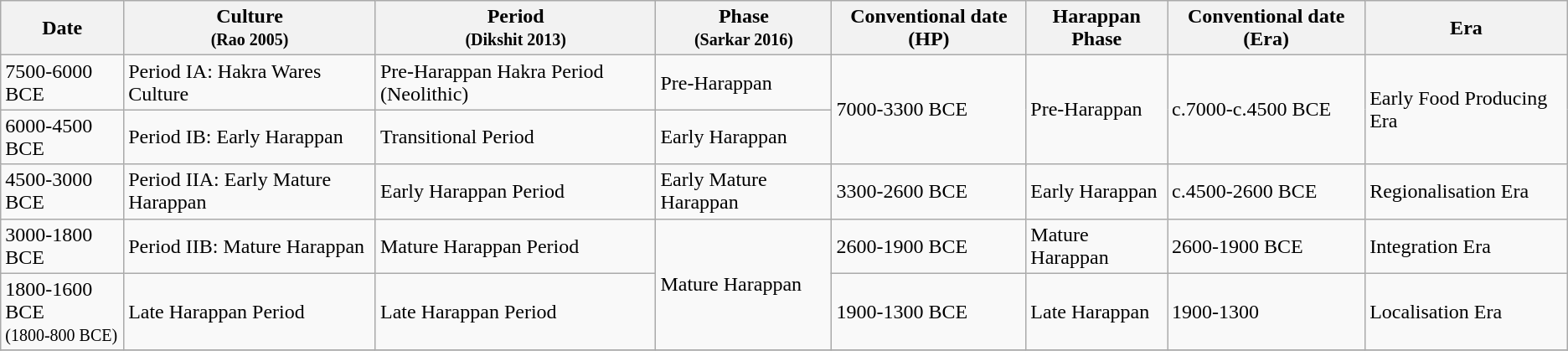<table class=wikitable>
<tr>
<th>Date</th>
<th>Culture<br><small>(Rao 2005)</small></th>
<th>Period<br><small>(Dikshit 2013)</small></th>
<th>Phase<br><small>(Sarkar 2016)</small></th>
<th>Conventional date (HP)</th>
<th>Harappan Phase</th>
<th>Conventional date (Era)</th>
<th>Era</th>
</tr>
<tr 1>
<td>7500-6000 BCE</td>
<td>Period IA: Hakra Wares Culture</td>
<td>Pre-Harappan Hakra Period (Neolithic)</td>
<td>Pre-Harappan</td>
<td rowspan=3>7000-3300 BCE</td>
<td rowspan=3>Pre-Harappan</td>
<td rowspan=2>c.7000-c.4500 BCE</td>
<td rowspan=2>Early Food Producing Era</td>
</tr>
<tr 2>
<td>6000-4500 BCE</td>
<td>Period IB: Early Harappan</td>
<td>Transitional Period</td>
<td>Early Harappan</td>
</tr>
<tr 3>
<td rowspan=2>4500-3000 BCE</td>
<td rowspan=2>Period IIA: Early Mature Harappan</td>
<td rowspan=2>Early Harappan Period</td>
<td rowspan=2>Early Mature Harappan</td>
<td rowspan=3>c.4500-2600 BCE</td>
<td rowspan=3>Regionalisation Era</td>
</tr>
<tr 4>
<td rowspan=2>3300-2600 BCE</td>
<td rowspan=2>Early Harappan<br></td>
</tr>
<tr 5>
<td rowspan=2>3000-1800 BCE</td>
<td rowspan=2>Period IIB: Mature Harappan</td>
<td rowspan=2>Mature Harappan Period</td>
<td rowspan=3>Mature Harappan</td>
</tr>
<tr 6>
<td>2600-1900 BCE</td>
<td>Mature Harappan</td>
<td>2600-1900 BCE</td>
<td>Integration Era</td>
</tr>
<tr 7>
<td>1800-1600 BCE<br><small>(1800-800 BCE)</small></td>
<td>Late Harappan Period</td>
<td>Late Harappan Period</td>
<td>1900-1300 BCE</td>
<td>Late Harappan</td>
<td>1900-1300</td>
<td>Localisation Era</td>
</tr>
<tr>
</tr>
</table>
